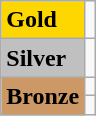<table class="wikitable">
<tr>
<td bgcolor="gold"><strong>Gold</strong></td>
<td></td>
</tr>
<tr>
<td bgcolor="silver"><strong>Silver</strong></td>
<td></td>
</tr>
<tr>
<td rowspan="2" bgcolor="#cc9966"><strong>Bronze</strong></td>
<td></td>
</tr>
<tr>
<td></td>
</tr>
</table>
